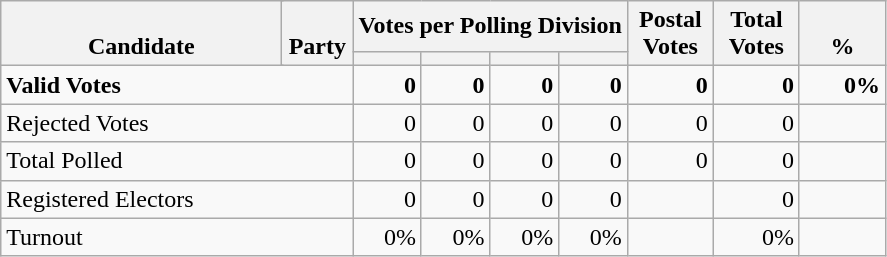<table class="wikitable" border="1" style="text-align:right;">
<tr>
<th align=left valign=bottom rowspan=2 colspan=2 width="180">Candidate</th>
<th align=left valign=bottom rowspan=2 width="40">Party</th>
<th colspan=4>Votes per Polling Division</th>
<th align=center valign=bottom rowspan=2 width="50">Postal<br>Votes</th>
<th align=center valign=bottom rowspan=2 width="50">Total Votes</th>
<th align=center valign=bottom rowspan=2 width="50">%</th>
</tr>
<tr>
<th></th>
<th></th>
<th></th>
<th></th>
</tr>
<tr>
<td align=left colspan=3><strong>Valid Votes</strong></td>
<td><strong>0 </strong></td>
<td><strong>0</strong></td>
<td><strong>0</strong></td>
<td><strong>0</strong></td>
<td><strong>0</strong></td>
<td><strong>0</strong></td>
<td><strong>0%</strong></td>
</tr>
<tr>
<td align=left colspan=3>Rejected Votes</td>
<td>0</td>
<td>0</td>
<td>0</td>
<td>0</td>
<td>0</td>
<td>0</td>
<td></td>
</tr>
<tr>
<td align=left colspan=3>Total Polled</td>
<td>0</td>
<td>0</td>
<td>0</td>
<td>0</td>
<td>0</td>
<td>0</td>
<td></td>
</tr>
<tr>
<td align=left colspan=3>Registered Electors</td>
<td>0</td>
<td>0</td>
<td>0</td>
<td>0</td>
<td></td>
<td>0</td>
<td></td>
</tr>
<tr>
<td align=left colspan=3>Turnout</td>
<td>0%</td>
<td>0%</td>
<td>0%</td>
<td>0%</td>
<td></td>
<td>0%</td>
<td></td>
</tr>
</table>
